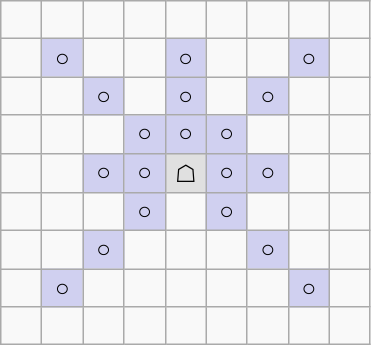<table border="1" class="wikitable">
<tr align=center>
<td width="20"> </td>
<td width="20"> </td>
<td width="20"> </td>
<td width="20"> </td>
<td width="20"> </td>
<td width="20"> </td>
<td width="20"> </td>
<td width="20"> </td>
<td width="20"> </td>
</tr>
<tr align=center>
<td> </td>
<td style="background:#d0d0f0;">○</td>
<td> </td>
<td> </td>
<td style="background:#d0d0f0;">○</td>
<td> </td>
<td> </td>
<td style="background:#d0d0f0;">○</td>
<td> </td>
</tr>
<tr align=center>
<td> </td>
<td> </td>
<td style="background:#d0d0f0;">○</td>
<td> </td>
<td style="background:#d0d0f0;">○</td>
<td> </td>
<td style="background:#d0d0f0;">○</td>
<td> </td>
<td> </td>
</tr>
<tr align=center>
<td> </td>
<td> </td>
<td> </td>
<td style="background:#d0d0f0;">○</td>
<td style="background:#d0d0f0;">○</td>
<td style="background:#d0d0f0;">○</td>
<td> </td>
<td> </td>
<td> </td>
</tr>
<tr align=center>
<td> </td>
<td> </td>
<td style="background:#d0d0f0;">○</td>
<td style="background:#d0d0f0;">○</td>
<td style="background:#e0e0e0;">☖</td>
<td style="background:#d0d0f0;">○</td>
<td style="background:#d0d0f0;">○</td>
<td> </td>
<td> </td>
</tr>
<tr align=center>
<td> </td>
<td> </td>
<td> </td>
<td style="background:#d0d0f0;">○</td>
<td> </td>
<td style="background:#d0d0f0;">○</td>
<td> </td>
<td> </td>
<td> </td>
</tr>
<tr align=center>
<td> </td>
<td> </td>
<td style="background:#d0d0f0;">○</td>
<td> </td>
<td> </td>
<td> </td>
<td style="background:#d0d0f0;">○</td>
<td> </td>
<td> </td>
</tr>
<tr align=center>
<td> </td>
<td style="background:#d0d0f0;">○</td>
<td> </td>
<td> </td>
<td> </td>
<td> </td>
<td> </td>
<td style="background:#d0d0f0;">○</td>
<td> </td>
</tr>
<tr align=center>
<td> </td>
<td> </td>
<td> </td>
<td> </td>
<td> </td>
<td> </td>
<td> </td>
<td> </td>
<td> </td>
</tr>
</table>
